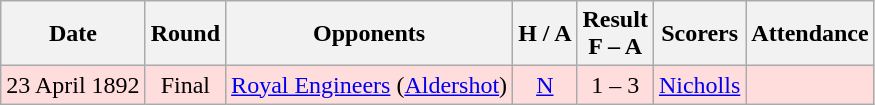<table class="wikitable" style="text-align:center">
<tr>
<th>Date</th>
<th>Round</th>
<th>Opponents</th>
<th>H / A</th>
<th>Result<br>F – A</th>
<th>Scorers</th>
<th>Attendance</th>
</tr>
<tr bgcolor="#ffdddd">
<td>23 April 1892</td>
<td>Final</td>
<td><a href='#'>Royal Engineers</a> (<a href='#'>Aldershot</a>)</td>
<td><a href='#'>N</a></td>
<td>1 – 3</td>
<td><a href='#'>Nicholls</a></td>
<td></td>
</tr>
</table>
